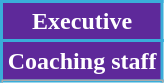<table class="wikitable">
<tr>
<th colspan="2" style="background:#5E299A; color:white; border:2px solid #3aadd9;" scope="col">Executive</th>
</tr>
<tr>
</tr>
<tr>
</tr>
<tr>
</tr>
<tr>
<th colspan="2" style="background:#5E299A; color:white; border:2px solid #3aadd9;" scope="col">Coaching staff</th>
</tr>
<tr>
</tr>
<tr>
</tr>
<tr>
</tr>
</table>
